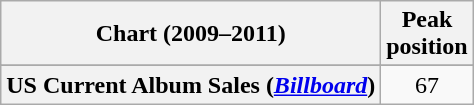<table class="wikitable sortable plainrowheaders" style="text-align:center">
<tr>
<th scope=col>Chart (2009–2011)</th>
<th scope=col>Peak<br>position</th>
</tr>
<tr>
</tr>
<tr>
</tr>
<tr>
</tr>
<tr>
<th scope=row>US Current Album Sales (<a href='#'><em>Billboard</em></a>)</th>
<td>67</td>
</tr>
</table>
